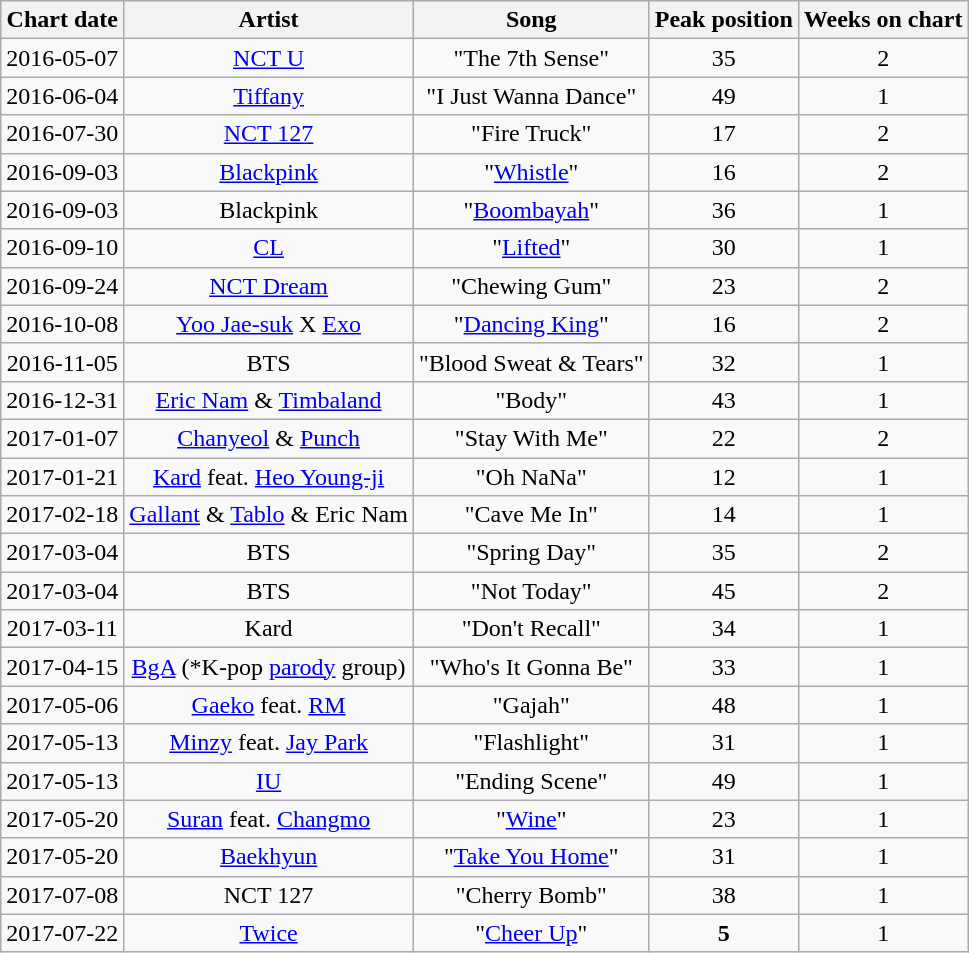<table class="wikitable sortable" style="text-align:center">
<tr>
<th>Chart date</th>
<th>Artist</th>
<th>Song</th>
<th>Peak position</th>
<th>Weeks on chart</th>
</tr>
<tr>
<td>2016-05-07</td>
<td><a href='#'>NCT U</a></td>
<td>"The 7th Sense"</td>
<td>35</td>
<td>2</td>
</tr>
<tr>
<td>2016-06-04</td>
<td><a href='#'>Tiffany</a></td>
<td>"I Just Wanna Dance"</td>
<td>49</td>
<td>1</td>
</tr>
<tr>
<td>2016-07-30</td>
<td><a href='#'>NCT 127</a></td>
<td>"Fire Truck"</td>
<td>17</td>
<td>2</td>
</tr>
<tr>
<td>2016-09-03</td>
<td><a href='#'>Blackpink</a></td>
<td>"<a href='#'>Whistle</a>"</td>
<td>16</td>
<td>2</td>
</tr>
<tr>
<td>2016-09-03</td>
<td>Blackpink</td>
<td>"<a href='#'>Boombayah</a>"</td>
<td>36</td>
<td>1</td>
</tr>
<tr>
<td>2016-09-10</td>
<td><a href='#'>CL</a></td>
<td>"<a href='#'>Lifted</a>"</td>
<td>30</td>
<td>1</td>
</tr>
<tr>
<td>2016-09-24</td>
<td><a href='#'>NCT Dream</a></td>
<td>"Chewing Gum"</td>
<td>23</td>
<td>2</td>
</tr>
<tr>
<td>2016-10-08</td>
<td><a href='#'>Yoo Jae-suk</a> X <a href='#'>Exo</a></td>
<td>"<a href='#'>Dancing King</a>"</td>
<td>16</td>
<td>2</td>
</tr>
<tr>
<td>2016-11-05</td>
<td>BTS</td>
<td>"Blood Sweat & Tears"</td>
<td>32</td>
<td>1</td>
</tr>
<tr>
<td>2016-12-31</td>
<td><a href='#'>Eric Nam</a> & <a href='#'>Timbaland</a></td>
<td>"Body"</td>
<td>43</td>
<td>1</td>
</tr>
<tr>
<td>2017-01-07</td>
<td><a href='#'>Chanyeol</a> & <a href='#'>Punch</a></td>
<td>"Stay With Me"</td>
<td>22</td>
<td>2</td>
</tr>
<tr>
<td>2017-01-21</td>
<td><a href='#'>Kard</a> feat. <a href='#'>Heo Young-ji</a></td>
<td>"Oh NaNa"</td>
<td>12</td>
<td>1</td>
</tr>
<tr>
<td>2017-02-18</td>
<td><a href='#'>Gallant</a> & <a href='#'>Tablo</a> & Eric Nam</td>
<td>"Cave Me In"</td>
<td>14</td>
<td>1</td>
</tr>
<tr>
<td>2017-03-04</td>
<td>BTS</td>
<td>"Spring Day"</td>
<td>35</td>
<td>2</td>
</tr>
<tr>
<td>2017-03-04</td>
<td>BTS</td>
<td>"Not Today"</td>
<td>45</td>
<td>2</td>
</tr>
<tr>
<td>2017-03-11</td>
<td>Kard</td>
<td>"Don't Recall"</td>
<td>34</td>
<td>1</td>
</tr>
<tr>
<td>2017-04-15</td>
<td><a href='#'>BgA</a> (*K-pop <a href='#'>parody</a> group)</td>
<td>"Who's It Gonna Be"</td>
<td>33</td>
<td>1</td>
</tr>
<tr>
<td>2017-05-06</td>
<td><a href='#'>Gaeko</a> feat. <a href='#'>RM</a></td>
<td>"Gajah"</td>
<td>48</td>
<td>1</td>
</tr>
<tr>
<td>2017-05-13</td>
<td><a href='#'>Minzy</a> feat. <a href='#'>Jay Park</a></td>
<td>"Flashlight"</td>
<td>31</td>
<td>1</td>
</tr>
<tr>
<td>2017-05-13</td>
<td><a href='#'>IU</a></td>
<td>"Ending Scene"</td>
<td>49</td>
<td>1</td>
</tr>
<tr>
<td>2017-05-20</td>
<td><a href='#'>Suran</a> feat. <a href='#'>Changmo</a></td>
<td>"<a href='#'>Wine</a>"</td>
<td>23</td>
<td>1</td>
</tr>
<tr>
<td>2017-05-20</td>
<td><a href='#'>Baekhyun</a></td>
<td>"<a href='#'>Take You Home</a>"</td>
<td>31</td>
<td>1</td>
</tr>
<tr>
<td>2017-07-08</td>
<td>NCT 127</td>
<td>"Cherry Bomb"</td>
<td>38</td>
<td>1</td>
</tr>
<tr>
<td>2017-07-22</td>
<td><a href='#'>Twice</a></td>
<td>"<a href='#'>Cheer Up</a>"</td>
<td><span><strong>5</strong></span></td>
<td>1</td>
</tr>
</table>
